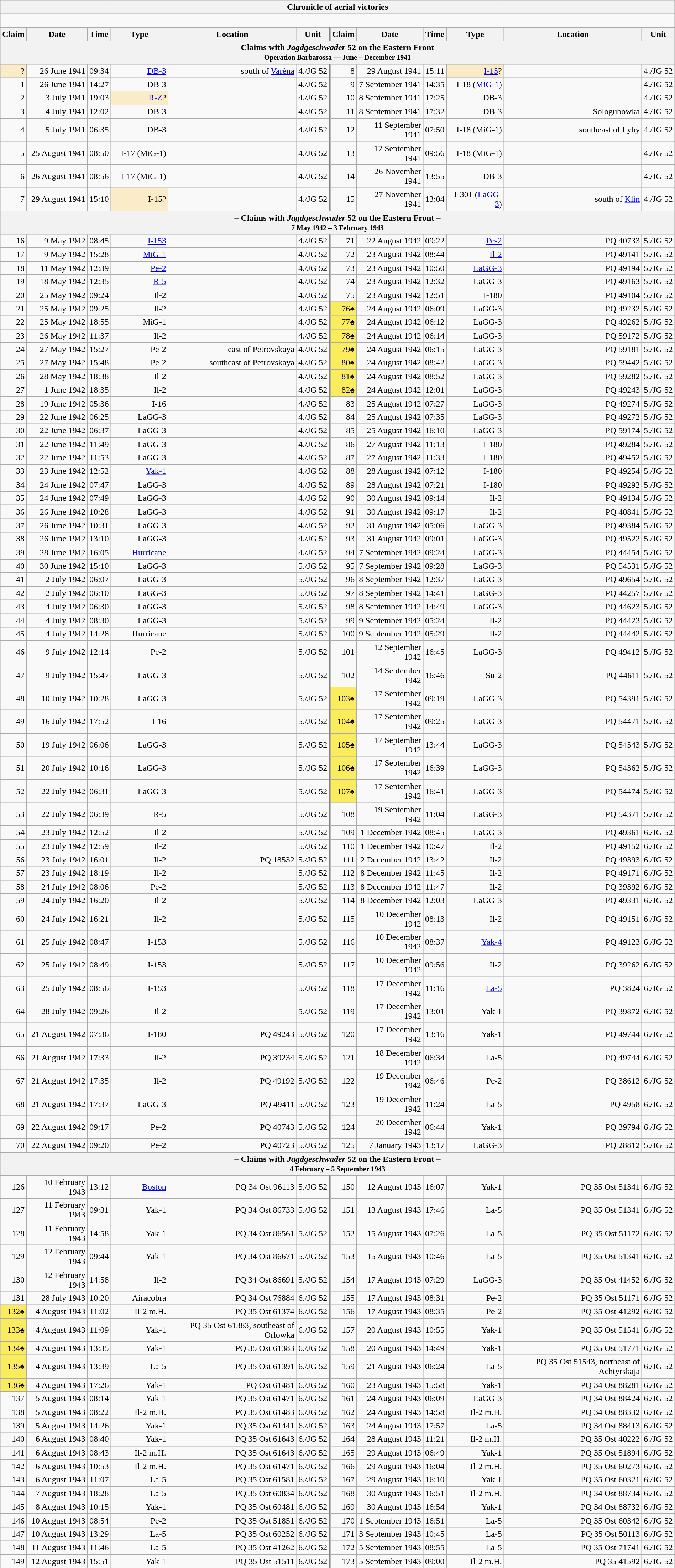<table class="wikitable plainrowheaders collapsible" style="margin-left: auto; margin-right: auto; border: none; text-align:right; width: 100%;">
<tr>
<th colspan="12">Chronicle of aerial victories</th>
</tr>
<tr>
<td colspan="12" style="text-align: left;"><br>
</td>
</tr>
<tr>
<th scope="col">Claim</th>
<th scope="col">Date</th>
<th scope="col">Time</th>
<th scope="col" width="100px">Type</th>
<th scope="col">Location</th>
<th scope="col">Unit</th>
<th scope="col" style="border-left: 3px solid grey;">Claim</th>
<th scope="col">Date</th>
<th scope="col">Time</th>
<th scope="col" width="100px">Type</th>
<th scope="col">Location</th>
<th scope="col">Unit</th>
</tr>
<tr>
<th colspan="12">– Claims with <em>Jagdgeschwader</em> 52 on the Eastern Front –<br><small>Operation Barbarossa — June – December 1941</small></th>
</tr>
<tr>
<td style="background:#faecc8">?</td>
<td>26 June 1941</td>
<td>09:34</td>
<td><a href='#'>DB-3</a></td>
<td>south of <a href='#'>Varėna</a></td>
<td>4./JG 52</td>
<td style="border-left: 3px solid grey;">8</td>
<td>29 August 1941</td>
<td>15:11</td>
<td style="background:#faecc8"><a href='#'>I-15</a>?</td>
<td></td>
<td>4./JG 52</td>
</tr>
<tr>
<td>1</td>
<td>26 June 1941</td>
<td>14:27</td>
<td>DB-3</td>
<td></td>
<td>4./JG 52</td>
<td style="border-left: 3px solid grey;">9</td>
<td>7 September 1941</td>
<td>14:35</td>
<td>I-18 (<a href='#'>MiG-1</a>)</td>
<td></td>
<td>4./JG 52</td>
</tr>
<tr>
<td>2</td>
<td>3 July 1941</td>
<td>19:03</td>
<td style="background:#faecc8"><a href='#'>R-Z</a>?</td>
<td></td>
<td>4./JG 52</td>
<td style="border-left: 3px solid grey;">10</td>
<td>8 September 1941</td>
<td>17:25</td>
<td>DB-3</td>
<td></td>
<td>4./JG 52</td>
</tr>
<tr>
<td>3</td>
<td>4 July 1941</td>
<td>12:02</td>
<td>DB-3</td>
<td></td>
<td>4./JG 52</td>
<td style="border-left: 3px solid grey;">11</td>
<td>8 September 1941</td>
<td>17:32</td>
<td>DB-3</td>
<td>Sologubowka</td>
<td>4./JG 52</td>
</tr>
<tr>
<td>4</td>
<td>5 July 1941</td>
<td>06:35</td>
<td>DB-3</td>
<td></td>
<td>4./JG 52</td>
<td style="border-left: 3px solid grey;">12</td>
<td>11 September 1941</td>
<td>07:50</td>
<td>I-18 (MiG-1)</td>
<td>southeast of Lyby</td>
<td>4./JG 52</td>
</tr>
<tr>
<td>5</td>
<td>25 August 1941</td>
<td>08:50</td>
<td>I-17 (MiG-1)</td>
<td></td>
<td>4./JG 52</td>
<td style="border-left: 3px solid grey;">13</td>
<td>12 September 1941</td>
<td>09:56</td>
<td>I-18 (MiG-1)</td>
<td></td>
<td>4./JG 52</td>
</tr>
<tr>
<td>6</td>
<td>26 August 1941</td>
<td>08:56</td>
<td>I-17 (MiG-1)</td>
<td></td>
<td>4./JG 52</td>
<td style="border-left: 3px solid grey;">14</td>
<td>26 November 1941</td>
<td>13:55</td>
<td>DB-3</td>
<td></td>
<td>4./JG 52</td>
</tr>
<tr>
<td>7</td>
<td>29 August 1941</td>
<td>15:10</td>
<td style="background:#faecc8">I-15?</td>
<td></td>
<td>4./JG 52</td>
<td style="border-left: 3px solid grey;">15</td>
<td>27 November 1941</td>
<td>13:04</td>
<td>I-301 (<a href='#'>LaGG-3</a>)</td>
<td> south of <a href='#'>Klin</a></td>
<td>4./JG 52</td>
</tr>
<tr>
<th colspan="12">– Claims with <em>Jagdgeschwader</em> 52 on the Eastern Front –<br><small>7 May 1942 – 3 February 1943</small></th>
</tr>
<tr>
<td>16</td>
<td>9 May 1942</td>
<td>08:45</td>
<td><a href='#'>I-153</a></td>
<td></td>
<td>4./JG 52</td>
<td style="border-left: 3px solid grey;">71</td>
<td>22 August 1942</td>
<td>09:22</td>
<td><a href='#'>Pe-2</a></td>
<td>PQ 40733</td>
<td>5./JG 52</td>
</tr>
<tr>
<td>17</td>
<td>9 May 1942</td>
<td>15:28</td>
<td><a href='#'>MiG-1</a></td>
<td></td>
<td>4./JG 52</td>
<td style="border-left: 3px solid grey;">72</td>
<td>23 August 1942</td>
<td>08:44</td>
<td><a href='#'>Il-2</a></td>
<td>PQ 49141</td>
<td>5./JG 52</td>
</tr>
<tr>
<td>18</td>
<td>11 May 1942</td>
<td>12:39</td>
<td><a href='#'>Pe-2</a></td>
<td></td>
<td>4./JG 52</td>
<td style="border-left: 3px solid grey;">73</td>
<td>23 August 1942</td>
<td>10:50</td>
<td><a href='#'>LaGG-3</a></td>
<td>PQ 49194</td>
<td>5./JG 52</td>
</tr>
<tr>
<td>19</td>
<td>18 May 1942</td>
<td>12:35</td>
<td><a href='#'>R-5</a></td>
<td></td>
<td>4./JG 52</td>
<td style="border-left: 3px solid grey;">74</td>
<td>23 August 1942</td>
<td>12:32</td>
<td>LaGG-3</td>
<td>PQ 49163</td>
<td>5./JG 52</td>
</tr>
<tr>
<td>20</td>
<td>25 May 1942</td>
<td>09:24</td>
<td>Il-2</td>
<td></td>
<td>4./JG 52</td>
<td style="border-left: 3px solid grey;">75</td>
<td>23 August 1942</td>
<td>12:51</td>
<td>I-180</td>
<td>PQ 49104</td>
<td>5./JG 52</td>
</tr>
<tr>
<td>21</td>
<td>25 May 1942</td>
<td>09:25</td>
<td>Il-2</td>
<td></td>
<td>4./JG 52</td>
<td style="border-left: 3px solid grey; background:#fbec5d;">76♠</td>
<td>24 August 1942</td>
<td>06:09</td>
<td>LaGG-3</td>
<td>PQ 49232</td>
<td>5./JG 52</td>
</tr>
<tr>
<td>22</td>
<td>25 May 1942</td>
<td>18:55</td>
<td>MiG-1</td>
<td></td>
<td>4./JG 52</td>
<td style="border-left: 3px solid grey; background:#fbec5d;">77♠</td>
<td>24 August 1942</td>
<td>06:12</td>
<td>LaGG-3</td>
<td>PQ 49262</td>
<td>5./JG 52</td>
</tr>
<tr>
<td>23</td>
<td>26 May 1942</td>
<td>11:37</td>
<td>Il-2</td>
<td></td>
<td>4./JG 52</td>
<td style="border-left: 3px solid grey; background:#fbec5d;">78♠</td>
<td>24 August 1942</td>
<td>06:14</td>
<td>LaGG-3</td>
<td>PQ 59172</td>
<td>5./JG 52</td>
</tr>
<tr>
<td>24</td>
<td>27 May 1942</td>
<td>15:27</td>
<td>Pe-2</td>
<td>east of Petrovskaya</td>
<td>4./JG 52</td>
<td style="border-left: 3px solid grey; background:#fbec5d;">79♠</td>
<td>24 August 1942</td>
<td>06:15</td>
<td>LaGG-3</td>
<td>PQ 59181</td>
<td>5./JG 52</td>
</tr>
<tr>
<td>25</td>
<td>27 May 1942</td>
<td>15:48</td>
<td>Pe-2</td>
<td>southeast of Petrovskaya</td>
<td>4./JG 52</td>
<td style="border-left: 3px solid grey; background:#fbec5d;">80♠</td>
<td>24 August 1942</td>
<td>08:42</td>
<td>LaGG-3</td>
<td>PQ 59442</td>
<td>5./JG 52</td>
</tr>
<tr>
<td>26</td>
<td>28 May 1942</td>
<td>18:38</td>
<td>Il-2</td>
<td></td>
<td>4./JG 52</td>
<td style="border-left: 3px solid grey; background:#fbec5d;">81♠</td>
<td>24 August 1942</td>
<td>08:52</td>
<td>LaGG-3</td>
<td>PQ 59282</td>
<td>5./JG 52</td>
</tr>
<tr>
<td>27</td>
<td>1 June 1942</td>
<td>18:35</td>
<td>Il-2</td>
<td></td>
<td>4./JG 52</td>
<td style="border-left: 3px solid grey; background:#fbec5d;">82♠</td>
<td>24 August 1942</td>
<td>12:01</td>
<td>LaGG-3</td>
<td>PQ 49243</td>
<td>5./JG 52</td>
</tr>
<tr>
<td>28</td>
<td>19 June 1942</td>
<td>05:36</td>
<td>I-16</td>
<td></td>
<td>4./JG 52</td>
<td style="border-left: 3px solid grey;">83</td>
<td>25 August 1942</td>
<td>07:27</td>
<td>LaGG-3</td>
<td>PQ 49274</td>
<td>5./JG 52</td>
</tr>
<tr>
<td>29</td>
<td>22 June 1942</td>
<td>06:25</td>
<td>LaGG-3</td>
<td></td>
<td>4./JG 52</td>
<td style="border-left: 3px solid grey;">84</td>
<td>25 August 1942</td>
<td>07:35</td>
<td>LaGG-3</td>
<td>PQ 49272</td>
<td>5./JG 52</td>
</tr>
<tr>
<td>30</td>
<td>22 June 1942</td>
<td>06:37</td>
<td>LaGG-3</td>
<td></td>
<td>4./JG 52</td>
<td style="border-left: 3px solid grey;">85</td>
<td>25 August 1942</td>
<td>16:10</td>
<td>LaGG-3</td>
<td>PQ 59174</td>
<td>5./JG 52</td>
</tr>
<tr>
<td>31</td>
<td>22 June 1942</td>
<td>11:49</td>
<td>LaGG-3</td>
<td></td>
<td>4./JG 52</td>
<td style="border-left: 3px solid grey;">86</td>
<td>27 August 1942</td>
<td>11:13</td>
<td>I-180</td>
<td>PQ 49284</td>
<td>5./JG 52</td>
</tr>
<tr>
<td>32</td>
<td>22 June 1942</td>
<td>11:53</td>
<td>LaGG-3</td>
<td></td>
<td>4./JG 52</td>
<td style="border-left: 3px solid grey;">87</td>
<td>27 August 1942</td>
<td>11:33</td>
<td>I-180</td>
<td>PQ 49452</td>
<td>5./JG 52</td>
</tr>
<tr>
<td>33</td>
<td>23 June 1942</td>
<td>12:52</td>
<td><a href='#'>Yak-1</a></td>
<td></td>
<td>4./JG 52</td>
<td style="border-left: 3px solid grey;">88</td>
<td>28 August 1942</td>
<td>07:12</td>
<td>I-180</td>
<td>PQ 49254</td>
<td>5./JG 52</td>
</tr>
<tr>
<td>34</td>
<td>24 June 1942</td>
<td>07:47</td>
<td>LaGG-3</td>
<td></td>
<td>4./JG 52</td>
<td style="border-left: 3px solid grey;">89</td>
<td>28 August 1942</td>
<td>07:21</td>
<td>I-180</td>
<td>PQ 49292</td>
<td>5./JG 52</td>
</tr>
<tr>
<td>35</td>
<td>24 June 1942</td>
<td>07:49</td>
<td>LaGG-3</td>
<td></td>
<td>4./JG 52</td>
<td style="border-left: 3px solid grey;">90</td>
<td>30 August 1942</td>
<td>09:14</td>
<td>Il-2</td>
<td>PQ 49134</td>
<td>5./JG 52</td>
</tr>
<tr>
<td>36</td>
<td>26 June 1942</td>
<td>10:28</td>
<td>LaGG-3</td>
<td></td>
<td>4./JG 52</td>
<td style="border-left: 3px solid grey;">91</td>
<td>30 August 1942</td>
<td>09:17</td>
<td>Il-2</td>
<td>PQ 40841</td>
<td>5./JG 52</td>
</tr>
<tr>
<td>37</td>
<td>26 June 1942</td>
<td>10:31</td>
<td>LaGG-3</td>
<td></td>
<td>4./JG 52</td>
<td style="border-left: 3px solid grey;">92</td>
<td>31 August 1942</td>
<td>05:06</td>
<td>LaGG-3</td>
<td>PQ 49384</td>
<td>5./JG 52</td>
</tr>
<tr>
<td>38</td>
<td>26 June 1942</td>
<td>13:10</td>
<td>LaGG-3</td>
<td></td>
<td>4./JG 52</td>
<td style="border-left: 3px solid grey;">93</td>
<td>31 August 1942</td>
<td>09:01</td>
<td>LaGG-3</td>
<td>PQ 49522</td>
<td>5./JG 52</td>
</tr>
<tr>
<td>39</td>
<td>28 June 1942</td>
<td>16:05</td>
<td><a href='#'>Hurricane</a></td>
<td></td>
<td>4./JG 52</td>
<td style="border-left: 3px solid grey;">94</td>
<td>7 September 1942</td>
<td>09:24</td>
<td>LaGG-3</td>
<td>PQ 44454</td>
<td>5./JG 52</td>
</tr>
<tr>
<td>40</td>
<td>30 June 1942</td>
<td>15:10</td>
<td>LaGG-3</td>
<td></td>
<td>5./JG 52</td>
<td style="border-left: 3px solid grey;">95</td>
<td>7 September 1942</td>
<td>09:28</td>
<td>LaGG-3</td>
<td>PQ 54531</td>
<td>5./JG 52</td>
</tr>
<tr>
<td>41</td>
<td>2 July 1942</td>
<td>06:07</td>
<td>LaGG-3</td>
<td></td>
<td>5./JG 52</td>
<td style="border-left: 3px solid grey;">96</td>
<td>8 September 1942</td>
<td>12:37</td>
<td>LaGG-3</td>
<td>PQ 49654</td>
<td>5./JG 52</td>
</tr>
<tr>
<td>42</td>
<td>2 July 1942</td>
<td>06:10</td>
<td>LaGG-3</td>
<td></td>
<td>5./JG 52</td>
<td style="border-left: 3px solid grey;">97</td>
<td>8 September 1942</td>
<td>14:41</td>
<td>LaGG-3</td>
<td>PQ 44257</td>
<td>5./JG 52</td>
</tr>
<tr>
<td>43</td>
<td>4 July 1942</td>
<td>06:30</td>
<td>LaGG-3</td>
<td></td>
<td>5./JG 52</td>
<td style="border-left: 3px solid grey;">98</td>
<td>8 September 1942</td>
<td>14:49</td>
<td>LaGG-3</td>
<td>PQ 44623</td>
<td>5./JG 52</td>
</tr>
<tr>
<td>44</td>
<td>4 July 1942</td>
<td>08:30</td>
<td>LaGG-3</td>
<td></td>
<td>5./JG 52</td>
<td style="border-left: 3px solid grey;">99</td>
<td>9 September 1942</td>
<td>05:24</td>
<td>Il-2</td>
<td>PQ 44423</td>
<td>5./JG 52</td>
</tr>
<tr>
<td>45</td>
<td>4 July 1942</td>
<td>14:28</td>
<td>Hurricane</td>
<td></td>
<td>5./JG 52</td>
<td style="border-left: 3px solid grey;">100</td>
<td>9 September 1942</td>
<td>05:29</td>
<td>Il-2</td>
<td>PQ 44442</td>
<td>5./JG 52</td>
</tr>
<tr>
<td>46</td>
<td>9 July 1942</td>
<td>12:14</td>
<td>Pe-2</td>
<td></td>
<td>5./JG 52</td>
<td style="border-left: 3px solid grey;">101</td>
<td>12 September 1942</td>
<td>16:45</td>
<td>LaGG-3</td>
<td>PQ 49412</td>
<td>5./JG 52</td>
</tr>
<tr>
<td>47</td>
<td>9 July 1942</td>
<td>15:47</td>
<td>LaGG-3</td>
<td></td>
<td>5./JG 52</td>
<td style="border-left: 3px solid grey;">102</td>
<td>14 September 1942</td>
<td>16:46</td>
<td>Su-2</td>
<td>PQ 44611</td>
<td>5./JG 52</td>
</tr>
<tr>
<td>48</td>
<td>10 July 1942</td>
<td>10:28</td>
<td>LaGG-3</td>
<td></td>
<td>5./JG 52</td>
<td style="border-left: 3px solid grey; background:#fbec5d;">103♠</td>
<td>17 September 1942</td>
<td>09:19</td>
<td>LaGG-3</td>
<td>PQ 54391</td>
<td>5./JG 52</td>
</tr>
<tr>
<td>49</td>
<td>16 July 1942</td>
<td>17:52</td>
<td>I-16</td>
<td></td>
<td>5./JG 52</td>
<td style="border-left: 3px solid grey; background:#fbec5d;">104♠</td>
<td>17 September 1942</td>
<td>09:25</td>
<td>LaGG-3</td>
<td>PQ 54471</td>
<td>5./JG 52</td>
</tr>
<tr>
<td>50</td>
<td>19 July 1942</td>
<td>06:06</td>
<td>LaGG-3</td>
<td></td>
<td>5./JG 52</td>
<td style="border-left: 3px solid grey; background:#fbec5d;">105♠</td>
<td>17 September 1942</td>
<td>13:44</td>
<td>LaGG-3</td>
<td>PQ 54543</td>
<td>5./JG 52</td>
</tr>
<tr>
<td>51</td>
<td>20 July 1942</td>
<td>10:16</td>
<td>LaGG-3</td>
<td></td>
<td>5./JG 52</td>
<td style="border-left: 3px solid grey; background:#fbec5d;">106♠</td>
<td>17 September 1942</td>
<td>16:39</td>
<td>LaGG-3</td>
<td>PQ 54362</td>
<td>5./JG 52</td>
</tr>
<tr>
<td>52</td>
<td>22 July 1942</td>
<td>06:31</td>
<td>LaGG-3</td>
<td></td>
<td>5./JG 52</td>
<td style="border-left: 3px solid grey; background:#fbec5d;">107♠</td>
<td>17 September 1942</td>
<td>16:41</td>
<td>LaGG-3</td>
<td>PQ 54474</td>
<td>5./JG 52</td>
</tr>
<tr>
<td>53</td>
<td>22 July 1942</td>
<td>06:39</td>
<td>R-5</td>
<td></td>
<td>5./JG 52</td>
<td style="border-left: 3px solid grey;">108</td>
<td>19 September 1942</td>
<td>11:04</td>
<td>LaGG-3</td>
<td>PQ 54371</td>
<td>5./JG 52</td>
</tr>
<tr>
<td>54</td>
<td>23 July 1942</td>
<td>12:52</td>
<td>Il-2</td>
<td></td>
<td>5./JG 52</td>
<td style="border-left: 3px solid grey;">109</td>
<td>1 December 1942</td>
<td>08:45</td>
<td>LaGG-3</td>
<td>PQ 49361</td>
<td>6./JG 52</td>
</tr>
<tr>
<td>55</td>
<td>23 July 1942</td>
<td>12:59</td>
<td>Il-2</td>
<td></td>
<td>5./JG 52</td>
<td style="border-left: 3px solid grey;">110</td>
<td>1 December 1942</td>
<td>10:47</td>
<td>Il-2</td>
<td>PQ 49152</td>
<td>6./JG 52</td>
</tr>
<tr>
<td>56</td>
<td>23 July 1942</td>
<td>16:01</td>
<td>Il-2</td>
<td>PQ 18532</td>
<td>5./JG 52</td>
<td style="border-left: 3px solid grey;">111</td>
<td>2 December 1942</td>
<td>13:42</td>
<td>Il-2</td>
<td>PQ 49393</td>
<td>6./JG 52</td>
</tr>
<tr>
<td>57</td>
<td>23 July 1942</td>
<td>18:19</td>
<td>Il-2</td>
<td></td>
<td>5./JG 52</td>
<td style="border-left: 3px solid grey;">112</td>
<td>8 December 1942</td>
<td>11:45</td>
<td>Il-2</td>
<td>PQ 49171</td>
<td>6./JG 52</td>
</tr>
<tr>
<td>58</td>
<td>24 July 1942</td>
<td>08:06</td>
<td>Pe-2</td>
<td></td>
<td>5./JG 52</td>
<td style="border-left: 3px solid grey;">113</td>
<td>8 December 1942</td>
<td>11:47</td>
<td>Il-2</td>
<td>PQ 39392</td>
<td>6./JG 52</td>
</tr>
<tr>
<td>59</td>
<td>24 July 1942</td>
<td>16:20</td>
<td>Il-2</td>
<td></td>
<td>5./JG 52</td>
<td style="border-left: 3px solid grey;">114</td>
<td>8 December 1942</td>
<td>12:03</td>
<td>LaGG-3</td>
<td>PQ 49331</td>
<td>6./JG 52</td>
</tr>
<tr>
<td>60</td>
<td>24 July 1942</td>
<td>16:21</td>
<td>Il-2</td>
<td></td>
<td>5./JG 52</td>
<td style="border-left: 3px solid grey;">115</td>
<td>10 December 1942</td>
<td>08:13</td>
<td>Il-2</td>
<td>PQ 49151</td>
<td>6./JG 52</td>
</tr>
<tr>
<td>61</td>
<td>25 July 1942</td>
<td>08:47</td>
<td>I-153</td>
<td></td>
<td>5./JG 52</td>
<td style="border-left: 3px solid grey;">116</td>
<td>10 December 1942</td>
<td>08:37</td>
<td><a href='#'>Yak-4</a></td>
<td>PQ 49123</td>
<td>6./JG 52</td>
</tr>
<tr>
<td>62</td>
<td>25 July 1942</td>
<td>08:49</td>
<td>I-153</td>
<td></td>
<td>5./JG 52</td>
<td style="border-left: 3px solid grey;">117</td>
<td>10 December 1942</td>
<td>09:56</td>
<td>Il-2</td>
<td>PQ 39262</td>
<td>6./JG 52</td>
</tr>
<tr>
<td>63</td>
<td>25 July 1942</td>
<td>08:56</td>
<td>I-153</td>
<td></td>
<td>5./JG 52</td>
<td style="border-left: 3px solid grey;">118</td>
<td>17 December 1942</td>
<td>11:16</td>
<td><a href='#'>La-5</a></td>
<td>PQ 3824</td>
<td>6./JG 52</td>
</tr>
<tr>
<td>64</td>
<td>28 July 1942</td>
<td>09:26</td>
<td>Il-2</td>
<td></td>
<td>5./JG 52</td>
<td style="border-left: 3px solid grey;">119</td>
<td>17 December 1942</td>
<td>13:01</td>
<td>Yak-1</td>
<td>PQ 39872</td>
<td>6./JG 52</td>
</tr>
<tr>
<td>65</td>
<td>21 August 1942</td>
<td>07:36</td>
<td>I-180</td>
<td>PQ 49243</td>
<td>5./JG 52</td>
<td style="border-left: 3px solid grey;">120</td>
<td>17 December 1942</td>
<td>13:16</td>
<td>Yak-1</td>
<td>PQ 49744</td>
<td>6./JG 52</td>
</tr>
<tr>
<td>66</td>
<td>21 August 1942</td>
<td>17:33</td>
<td>Il-2</td>
<td>PQ 39234</td>
<td>5./JG 52</td>
<td style="border-left: 3px solid grey;">121</td>
<td>18 December 1942</td>
<td>06:34</td>
<td>La-5</td>
<td>PQ 49744</td>
<td>6./JG 52</td>
</tr>
<tr>
<td>67</td>
<td>21 August 1942</td>
<td>17:35</td>
<td>Il-2</td>
<td>PQ 49192</td>
<td>5./JG 52</td>
<td style="border-left: 3px solid grey;">122</td>
<td>19 December 1942</td>
<td>06:46</td>
<td>Pe-2</td>
<td>PQ 38612</td>
<td>6./JG 52</td>
</tr>
<tr>
<td>68</td>
<td>21 August 1942</td>
<td>17:37</td>
<td>LaGG-3</td>
<td>PQ 49411</td>
<td>5./JG 52</td>
<td style="border-left: 3px solid grey;">123</td>
<td>19 December 1942</td>
<td>11:24</td>
<td>La-5</td>
<td>PQ 4958</td>
<td>6./JG 52</td>
</tr>
<tr>
<td>69</td>
<td>22 August 1942</td>
<td>09:17</td>
<td>Pe-2</td>
<td>PQ 40743</td>
<td>5./JG 52</td>
<td style="border-left: 3px solid grey;">124</td>
<td>20 December 1942</td>
<td>06:44</td>
<td>Yak-1</td>
<td>PQ 39794</td>
<td>6./JG 52</td>
</tr>
<tr>
<td>70</td>
<td>22 August 1942</td>
<td>09:20</td>
<td>Pe-2</td>
<td>PQ 40723</td>
<td>5./JG 52</td>
<td style="border-left: 3px solid grey;">125</td>
<td>7 January 1943</td>
<td>13:17</td>
<td>LaGG-3</td>
<td>PQ 28812</td>
<td>5./JG 52</td>
</tr>
<tr>
<th colspan="12">– Claims with <em>Jagdgeschwader</em> 52 on the Eastern Front –<br><small>4 February – 5 September 1943</small></th>
</tr>
<tr>
<td>126</td>
<td>10 February 1943</td>
<td>13:12</td>
<td><a href='#'>Boston</a></td>
<td>PQ 34 Ost 96113</td>
<td>5./JG 52</td>
<td style="border-left: 3px solid grey;">150</td>
<td>12 August 1943</td>
<td>16:07</td>
<td>Yak-1</td>
<td>PQ 35 Ost 51341</td>
<td>6./JG 52</td>
</tr>
<tr>
<td>127</td>
<td>11 February 1943</td>
<td>09:31</td>
<td>Yak-1</td>
<td>PQ 34 Ost 86733</td>
<td>5./JG 52</td>
<td style="border-left: 3px solid grey;">151</td>
<td>13 August 1943</td>
<td>17:46</td>
<td>La-5</td>
<td>PQ 35 Ost 51341</td>
<td>6./JG 52</td>
</tr>
<tr>
<td>128</td>
<td>11 February 1943</td>
<td>14:58</td>
<td>Yak-1</td>
<td>PQ 34 Ost 86561</td>
<td>5./JG 52</td>
<td style="border-left: 3px solid grey;">152</td>
<td>15 August 1943</td>
<td>07:26</td>
<td>La-5</td>
<td>PQ 35 Ost 51172</td>
<td>6./JG 52</td>
</tr>
<tr>
<td>129</td>
<td>12 February 1943</td>
<td>09:44</td>
<td>Yak-1</td>
<td>PQ 34 Ost 86671</td>
<td>5./JG 52</td>
<td style="border-left: 3px solid grey;">153</td>
<td>15 August 1943</td>
<td>10:46</td>
<td>La-5</td>
<td>PQ 35 Ost 51341</td>
<td>6./JG 52</td>
</tr>
<tr>
<td>130</td>
<td>12 February 1943</td>
<td>14:58</td>
<td>Il-2</td>
<td>PQ 34 Ost 86691</td>
<td>5./JG 52</td>
<td style="border-left: 3px solid grey;">154</td>
<td>17 August 1943</td>
<td>07:29</td>
<td>LaGG-3</td>
<td>PQ 35 Ost 41452</td>
<td>6./JG 52</td>
</tr>
<tr>
<td>131</td>
<td>28 July 1943</td>
<td>10:20</td>
<td>Airacobra</td>
<td>PQ 34 Ost 76884</td>
<td>6./JG 52</td>
<td style="border-left: 3px solid grey;">155</td>
<td>17 August 1943</td>
<td>08:31</td>
<td>Pe-2</td>
<td>PQ 35 Ost 51171</td>
<td>6./JG 52</td>
</tr>
<tr>
<td style="background:#fbec5d;">132♠</td>
<td>4 August 1943</td>
<td>11:02</td>
<td>Il-2 m.H.</td>
<td>PQ 35 Ost 61374</td>
<td>6./JG 52</td>
<td style="border-left: 3px solid grey;">156</td>
<td>17 August 1943</td>
<td>08:35</td>
<td>Pe-2</td>
<td>PQ 35 Ost 41292</td>
<td>6./JG 52</td>
</tr>
<tr>
<td style="background:#fbec5d;">133♠</td>
<td>4 August 1943</td>
<td>11:09</td>
<td>Yak-1</td>
<td>PQ 35 Ost 61383, southeast of Orlowka</td>
<td>6./JG 52</td>
<td style="border-left: 3px solid grey;">157</td>
<td>20 August 1943</td>
<td>10:55</td>
<td>Yak-1</td>
<td>PQ 35 Ost 51541</td>
<td>6./JG 52</td>
</tr>
<tr>
<td style="background:#fbec5d;">134♠</td>
<td>4 August 1943</td>
<td>13:35</td>
<td>Yak-1</td>
<td>PQ 35 Ost 61383</td>
<td>6./JG 52</td>
<td style="border-left: 3px solid grey;">158</td>
<td>20 August 1943</td>
<td>14:49</td>
<td>Yak-1</td>
<td>PQ 35 Ost 51771</td>
<td>6./JG 52</td>
</tr>
<tr>
<td style="background:#fbec5d;">135♠</td>
<td>4 August 1943</td>
<td>13:39</td>
<td>La-5</td>
<td>PQ 35 Ost 61391</td>
<td>6./JG 52</td>
<td style="border-left: 3px solid grey;">159</td>
<td>21 August 1943</td>
<td>06:24</td>
<td>La-5</td>
<td>PQ 35 Ost 51543, northeast of Achtyrskaja</td>
<td>6./JG 52</td>
</tr>
<tr>
<td style="background:#fbec5d;">136♠</td>
<td>4 August 1943</td>
<td>17:26</td>
<td>Yak-1</td>
<td>PQ Ost 61481</td>
<td>6./JG 52</td>
<td style="border-left: 3px solid grey;">160</td>
<td>23 August 1943</td>
<td>15:58</td>
<td>Yak-1</td>
<td>PQ 34 Ost 88281</td>
<td>6./JG 52</td>
</tr>
<tr>
<td>137</td>
<td>5 August 1943</td>
<td>08:14</td>
<td>Yak-1</td>
<td>PQ 35 Ost 61471</td>
<td>6./JG 52</td>
<td style="border-left: 3px solid grey;">161</td>
<td>24 August 1943</td>
<td>06:09</td>
<td>LaGG-3</td>
<td>PQ 34 Ost 88424</td>
<td>6./JG 52</td>
</tr>
<tr>
<td>138</td>
<td>5 August 1943</td>
<td>08:22</td>
<td>Il-2 m.H.</td>
<td>PQ 35 Ost 61483</td>
<td>6./JG 52</td>
<td style="border-left: 3px solid grey;">162</td>
<td>24 August 1943</td>
<td>14:58</td>
<td>Il-2 m.H.</td>
<td>PQ 34 Ost 88332</td>
<td>6./JG 52</td>
</tr>
<tr>
<td>139</td>
<td>5 August 1943</td>
<td>14:26</td>
<td>Yak-1</td>
<td>PQ 35 Ost 61441</td>
<td>6./JG 52</td>
<td style="border-left: 3px solid grey;">163</td>
<td>24 August 1943</td>
<td>17:57</td>
<td>La-5</td>
<td>PQ 34 Ost 88413</td>
<td>6./JG 52</td>
</tr>
<tr>
<td>140</td>
<td>6 August 1943</td>
<td>08:40</td>
<td>Yak-1</td>
<td>PQ 35 Ost 61643</td>
<td>6./JG 52</td>
<td style="border-left: 3px solid grey;">164</td>
<td>28 August 1943</td>
<td>11:21</td>
<td>Il-2 m.H.</td>
<td>PQ 35 Ost 40222</td>
<td>6./JG 52</td>
</tr>
<tr>
<td>141</td>
<td>6 August 1943</td>
<td>08:43</td>
<td>Il-2 m.H.</td>
<td>PQ 35 Ost 61643</td>
<td>6./JG 52</td>
<td style="border-left: 3px solid grey;">165</td>
<td>29 August 1943</td>
<td>06:49</td>
<td>Yak-1</td>
<td>PQ 35 Ost 51894</td>
<td>6./JG 52</td>
</tr>
<tr>
<td>142</td>
<td>6 August 1943</td>
<td>10:53</td>
<td>Il-2 m.H.</td>
<td>PQ 35 Ost 61471</td>
<td>6./JG 52</td>
<td style="border-left: 3px solid grey;">166</td>
<td>29 August 1943</td>
<td>16:04</td>
<td>Il-2 m.H.</td>
<td>PQ 35 Ost 60273</td>
<td>6./JG 52</td>
</tr>
<tr>
<td>143</td>
<td>6 August 1943</td>
<td>11:07</td>
<td>La-5</td>
<td>PQ 35 Ost 61581</td>
<td>6./JG 52</td>
<td style="border-left: 3px solid grey;">167</td>
<td>29 August 1943</td>
<td>16:10</td>
<td>Yak-1</td>
<td>PQ 35 Ost 60321</td>
<td>6./JG 52</td>
</tr>
<tr>
<td>144</td>
<td>7 August 1943</td>
<td>18:28</td>
<td>La-5</td>
<td>PQ 35 Ost 60834</td>
<td>6./JG 52</td>
<td style="border-left: 3px solid grey;">168</td>
<td>30 August 1943</td>
<td>16:51</td>
<td>Il-2 m.H.</td>
<td>PQ 34 Ost 88734</td>
<td>6./JG 52</td>
</tr>
<tr>
<td>145</td>
<td>8 August 1943</td>
<td>10:15</td>
<td>Yak-1</td>
<td>PQ 35 Ost 60481</td>
<td>6./JG 52</td>
<td style="border-left: 3px solid grey;">169</td>
<td>30 August 1943</td>
<td>16:54</td>
<td>Yak-1</td>
<td>PQ 34 Ost 88732</td>
<td>6./JG 52</td>
</tr>
<tr>
<td>146</td>
<td>10 August 1943</td>
<td>08:54</td>
<td>Pe-2</td>
<td>PQ 35 Ost 51851</td>
<td>6./JG 52</td>
<td style="border-left: 3px solid grey;">170</td>
<td>1 September 1943</td>
<td>16:51</td>
<td>La-5</td>
<td>PQ 35 Ost 60342</td>
<td>6./JG 52</td>
</tr>
<tr>
<td>147</td>
<td>10 August 1943</td>
<td>13:29</td>
<td>La-5</td>
<td>PQ 35 Ost 60252</td>
<td>6./JG 52</td>
<td style="border-left: 3px solid grey;">171</td>
<td>3 September 1943</td>
<td>10:45</td>
<td>La-5</td>
<td>PQ 35 Ost 50113</td>
<td>6./JG 52</td>
</tr>
<tr>
<td>148</td>
<td>11 August 1943</td>
<td>11:46</td>
<td>La-5</td>
<td>PQ 35 Ost 41262</td>
<td>6./JG 52</td>
<td style="border-left: 3px solid grey;">172</td>
<td>5 September 1943</td>
<td>08:55</td>
<td>La-5</td>
<td>PQ 35 Ost 71741</td>
<td>6./JG 52</td>
</tr>
<tr>
<td>149</td>
<td>12 August 1943</td>
<td>15:51</td>
<td>Yak-1</td>
<td>PQ 35 Ost 51511</td>
<td>6./JG 52</td>
<td style="border-left: 3px solid grey;">173</td>
<td>5 September 1943</td>
<td>09:00</td>
<td>Il-2 m.H.</td>
<td>PQ 35 41592</td>
<td>6./JG 52</td>
</tr>
</table>
